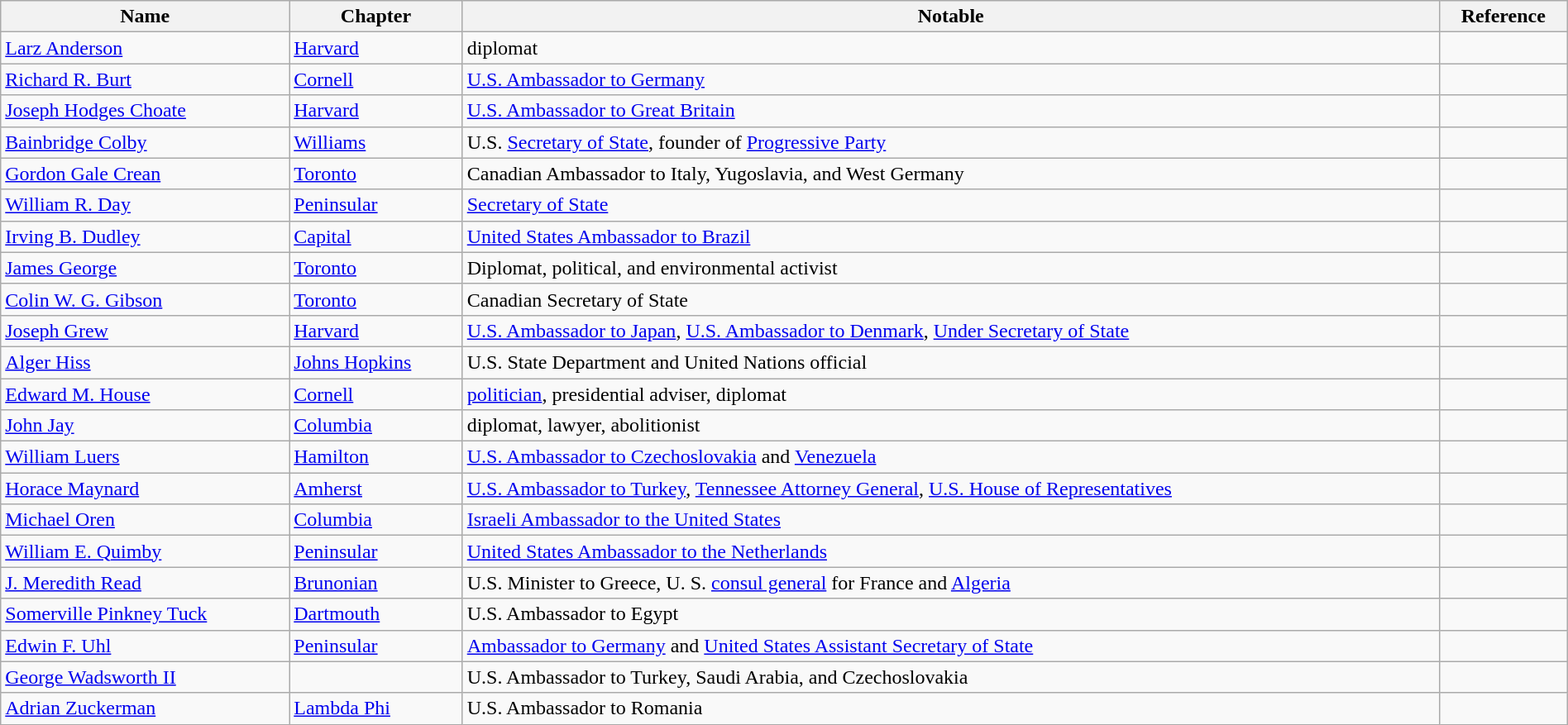<table class="sortable wikitable" style="width:100%;">
<tr>
<th>Name</th>
<th>Chapter</th>
<th>Notable</th>
<th>Reference</th>
</tr>
<tr>
<td><a href='#'>Larz Anderson</a></td>
<td><a href='#'>Harvard</a></td>
<td>diplomat</td>
<td></td>
</tr>
<tr>
<td><a href='#'>Richard R. Burt</a></td>
<td><a href='#'>Cornell</a></td>
<td><a href='#'>U.S. Ambassador to Germany</a></td>
<td></td>
</tr>
<tr>
<td><a href='#'>Joseph Hodges Choate</a></td>
<td><a href='#'>Harvard</a></td>
<td><a href='#'>U.S. Ambassador to Great Britain</a></td>
<td></td>
</tr>
<tr>
<td><a href='#'>Bainbridge Colby</a></td>
<td><a href='#'>Williams</a></td>
<td>U.S. <a href='#'>Secretary of State</a>, founder of <a href='#'>Progressive Party</a></td>
<td></td>
</tr>
<tr>
<td><a href='#'>Gordon Gale Crean</a></td>
<td><a href='#'>Toronto</a></td>
<td>Canadian Ambassador to Italy, Yugoslavia, and West Germany</td>
<td></td>
</tr>
<tr>
<td><a href='#'>William R. Day</a></td>
<td><a href='#'>Peninsular</a></td>
<td><a href='#'>Secretary of State</a></td>
<td></td>
</tr>
<tr>
<td><a href='#'>Irving B. Dudley</a></td>
<td><a href='#'>Capital</a></td>
<td><a href='#'>United States Ambassador to Brazil</a></td>
<td></td>
</tr>
<tr>
<td><a href='#'>James George</a></td>
<td><a href='#'>Toronto</a></td>
<td>Diplomat, political, and environmental activist</td>
<td></td>
</tr>
<tr>
<td><a href='#'>Colin W. G. Gibson</a></td>
<td><a href='#'>Toronto</a></td>
<td>Canadian Secretary of State</td>
<td></td>
</tr>
<tr>
<td><a href='#'>Joseph Grew</a></td>
<td><a href='#'>Harvard</a></td>
<td><a href='#'>U.S. Ambassador to Japan</a>,  <a href='#'>U.S. Ambassador to Denmark</a>, <a href='#'>Under Secretary of State</a></td>
<td></td>
</tr>
<tr>
<td><a href='#'>Alger Hiss</a></td>
<td><a href='#'>Johns Hopkins</a></td>
<td>U.S. State Department and United Nations official</td>
<td></td>
</tr>
<tr>
<td><a href='#'>Edward M. House</a></td>
<td><a href='#'>Cornell</a></td>
<td><a href='#'>politician</a>, presidential adviser, diplomat</td>
<td></td>
</tr>
<tr>
<td><a href='#'>John Jay</a></td>
<td><a href='#'>Columbia</a></td>
<td>diplomat, lawyer, abolitionist</td>
<td></td>
</tr>
<tr>
<td><a href='#'>William Luers</a></td>
<td><a href='#'>Hamilton</a></td>
<td><a href='#'>U.S. Ambassador to Czechoslovakia</a> and <a href='#'>Venezuela</a></td>
<td></td>
</tr>
<tr>
<td><a href='#'>Horace Maynard</a></td>
<td><a href='#'>Amherst</a></td>
<td><a href='#'>U.S. Ambassador to Turkey</a>, <a href='#'>Tennessee Attorney General</a>, <a href='#'>U.S. House of Representatives</a></td>
<td></td>
</tr>
<tr>
<td><a href='#'>Michael Oren</a></td>
<td><a href='#'>Columbia</a></td>
<td><a href='#'>Israeli Ambassador to the United States</a></td>
<td></td>
</tr>
<tr>
<td><a href='#'>William E. Quimby</a></td>
<td><a href='#'>Peninsular</a></td>
<td><a href='#'>United States Ambassador to the Netherlands</a></td>
<td></td>
</tr>
<tr>
<td><a href='#'>J. Meredith Read</a></td>
<td><a href='#'>Brunonian</a></td>
<td>U.S. Minister to Greece, U. S. <a href='#'>consul general</a> for France and <a href='#'>Algeria</a></td>
<td></td>
</tr>
<tr>
<td><a href='#'>Somerville Pinkney Tuck</a></td>
<td><a href='#'>Dartmouth</a></td>
<td>U.S. Ambassador to Egypt</td>
<td></td>
</tr>
<tr>
<td><a href='#'>Edwin F. Uhl</a></td>
<td><a href='#'>Peninsular</a></td>
<td><a href='#'>Ambassador to Germany</a> and <a href='#'>United States Assistant Secretary of State</a></td>
<td></td>
</tr>
<tr>
<td><a href='#'>George Wadsworth II</a></td>
<td></td>
<td>U.S. Ambassador to Turkey, Saudi Arabia, and Czechoslovakia</td>
<td></td>
</tr>
<tr>
<td><a href='#'>Adrian Zuckerman</a></td>
<td><a href='#'>Lambda Phi</a></td>
<td>U.S. Ambassador to Romania</td>
<td></td>
</tr>
</table>
